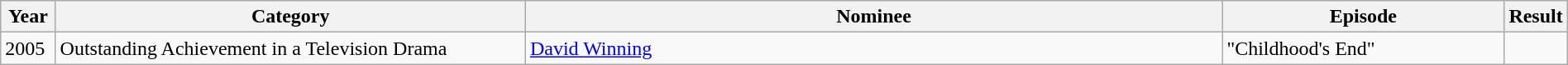<table class="wikitable" | width="100%">
<tr>
<th width="3.5%">Year</th>
<th width="30%">Category</th>
<th>Nominee</th>
<th width="18%">Episode</th>
<th width="3.5%">Result</th>
</tr>
<tr>
<td>2005</td>
<td>Outstanding Achievement in a Television Drama</td>
<td><a href='#'>David Winning</a></td>
<td>"Childhood's End"</td>
<td></td>
</tr>
</table>
